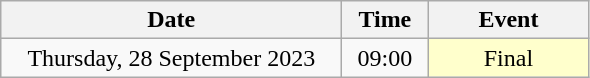<table class = "wikitable" style="text-align:center;">
<tr>
<th width=220>Date</th>
<th width=50>Time</th>
<th width=100>Event</th>
</tr>
<tr>
<td>Thursday, 28 September 2023</td>
<td>09:00</td>
<td bgcolor=ffffcc>Final</td>
</tr>
</table>
